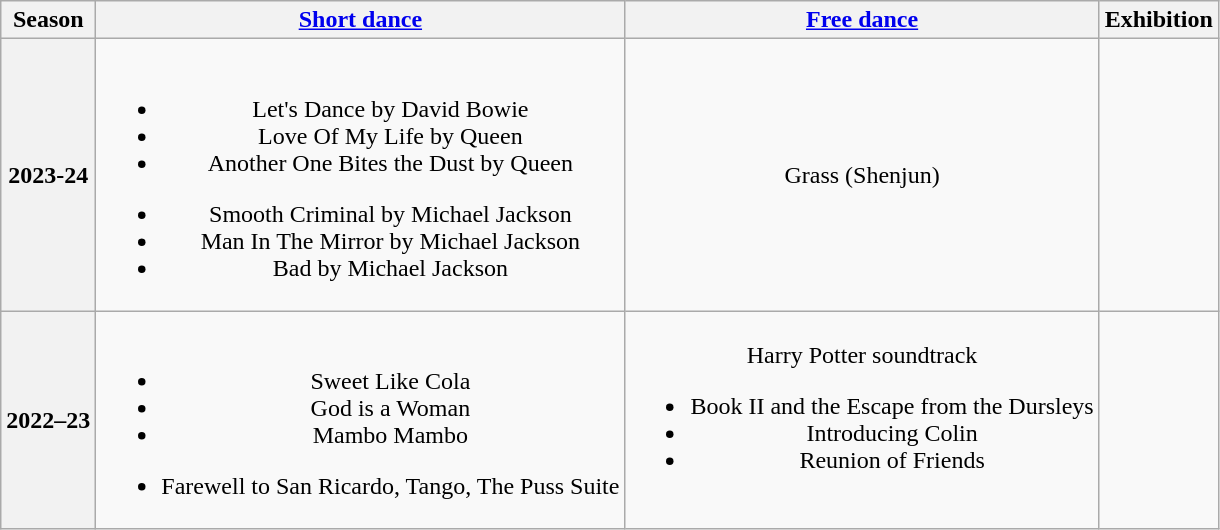<table class=wikitable style=text-align:center>
<tr>
<th>Season</th>
<th><a href='#'>Short dance</a></th>
<th><a href='#'>Free dance</a></th>
<th>Exhibition</th>
</tr>
<tr>
<th>2023-24</th>
<td><br><ul><li>Let's Dance by David Bowie</li><li>Love Of My Life by Queen</li><li>Another One Bites the Dust by Queen<br> </li></ul><ul><li>Smooth Criminal by Michael Jackson</li><li>Man In The Mirror by Michael Jackson</li><li>Bad by Michael Jackson<br> </li></ul></td>
<td>Grass (Shenjun)<br></td>
<td></td>
</tr>
<tr>
<th>2022–23 </th>
<td><br><ul><li> Sweet Like Cola</li><li> God is a Woman</li><li> Mambo Mambo<br> </li></ul><ul><li> Farewell to San Ricardo, Tango, The Puss Suite <br> </li></ul></td>
<td>Harry Potter soundtrack<br><ul><li>Book II and the Escape from the Dursleys</li><li>Introducing Colin</li><li>Reunion of Friends <br> </li></ul></td>
<td></td>
</tr>
</table>
